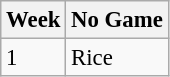<table class="wikitable" style="font-size:95%">
<tr>
<th>Week</th>
<th colspan="10">No Game</th>
</tr>
<tr>
<td>1</td>
<td>Rice</td>
</tr>
</table>
